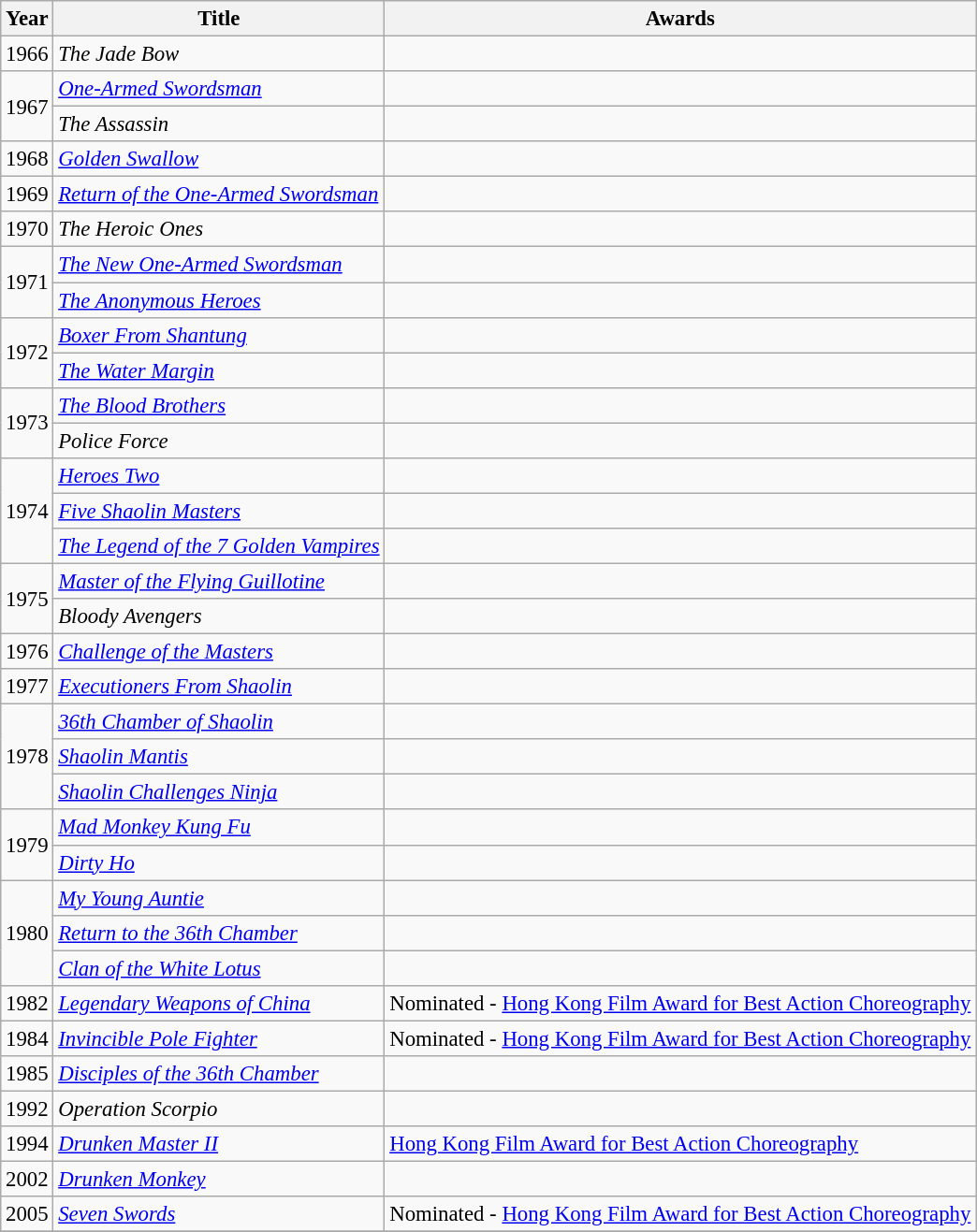<table class="wikitable" style="font-size: 95%;">
<tr>
<th>Year</th>
<th>Title</th>
<th>Awards</th>
</tr>
<tr>
<td>1966</td>
<td><em>The Jade Bow</em></td>
<td></td>
</tr>
<tr>
<td rowspan="2">1967</td>
<td><em><a href='#'>One-Armed Swordsman</a></em></td>
<td></td>
</tr>
<tr>
<td><em>The Assassin</em></td>
<td></td>
</tr>
<tr>
<td>1968</td>
<td><em><a href='#'>Golden Swallow</a></em></td>
<td></td>
</tr>
<tr>
<td>1969</td>
<td><em><a href='#'>Return of the One-Armed Swordsman</a></em></td>
<td></td>
</tr>
<tr>
<td>1970</td>
<td><em>The Heroic Ones</em></td>
<td></td>
</tr>
<tr>
<td rowspan="2">1971</td>
<td><em><a href='#'>The New One-Armed Swordsman</a></em></td>
<td></td>
</tr>
<tr>
<td><em><a href='#'>The Anonymous Heroes</a></em></td>
<td></td>
</tr>
<tr>
<td rowspan="2">1972</td>
<td><em><a href='#'>Boxer From Shantung</a></em></td>
<td></td>
</tr>
<tr>
<td><em><a href='#'>The Water Margin</a></em></td>
<td></td>
</tr>
<tr>
<td rowspan="2">1973</td>
<td><em><a href='#'>The Blood Brothers</a></em></td>
<td></td>
</tr>
<tr>
<td><em>Police Force</em></td>
<td></td>
</tr>
<tr>
<td rowspan="3">1974</td>
<td><em><a href='#'>Heroes Two</a></em></td>
<td></td>
</tr>
<tr>
<td><em><a href='#'>Five Shaolin Masters</a></em></td>
<td></td>
</tr>
<tr>
<td><em><a href='#'>The Legend of the 7 Golden Vampires</a></em></td>
<td></td>
</tr>
<tr>
<td rowspan="2">1975</td>
<td><em><a href='#'>Master of the Flying Guillotine</a></em></td>
<td></td>
</tr>
<tr>
<td><em>Bloody Avengers</em></td>
<td></td>
</tr>
<tr>
<td>1976</td>
<td><em><a href='#'>Challenge of the Masters</a></em></td>
<td></td>
</tr>
<tr>
<td>1977</td>
<td><em><a href='#'>Executioners From Shaolin</a></em></td>
<td></td>
</tr>
<tr>
<td rowspan="3">1978</td>
<td><em><a href='#'>36th Chamber of Shaolin</a></em></td>
<td></td>
</tr>
<tr>
<td><em><a href='#'>Shaolin Mantis</a></em></td>
<td></td>
</tr>
<tr>
<td><em><a href='#'>Shaolin Challenges Ninja</a></em></td>
<td></td>
</tr>
<tr>
<td rowspan="2">1979</td>
<td><em><a href='#'>Mad Monkey Kung Fu</a></em></td>
<td></td>
</tr>
<tr>
<td><em><a href='#'>Dirty Ho</a></em></td>
<td></td>
</tr>
<tr>
<td rowspan="3">1980</td>
<td><em><a href='#'>My Young Auntie</a></em></td>
<td></td>
</tr>
<tr>
<td><em><a href='#'>Return to the 36th Chamber</a></em></td>
<td></td>
</tr>
<tr>
<td><em><a href='#'>Clan of the White Lotus</a></em></td>
<td></td>
</tr>
<tr>
<td>1982</td>
<td><em><a href='#'>Legendary Weapons of China</a></em></td>
<td>Nominated - <a href='#'>Hong Kong Film Award for Best Action Choreography</a></td>
</tr>
<tr>
<td>1984</td>
<td><em><a href='#'>Invincible Pole Fighter</a></em></td>
<td>Nominated - <a href='#'>Hong Kong Film Award for Best Action Choreography</a></td>
</tr>
<tr>
<td>1985</td>
<td><em><a href='#'>Disciples of the 36th Chamber</a></em></td>
<td></td>
</tr>
<tr>
<td>1992</td>
<td><em>Operation Scorpio</em></td>
<td></td>
</tr>
<tr>
<td>1994</td>
<td><em><a href='#'>Drunken Master II</a></em></td>
<td><a href='#'>Hong Kong Film Award for Best Action Choreography</a></td>
</tr>
<tr>
<td>2002</td>
<td><em><a href='#'>Drunken Monkey</a></em></td>
<td></td>
</tr>
<tr>
<td>2005</td>
<td><em><a href='#'>Seven Swords</a></em></td>
<td>Nominated - <a href='#'>Hong Kong Film Award for Best Action Choreography</a></td>
</tr>
<tr>
</tr>
</table>
